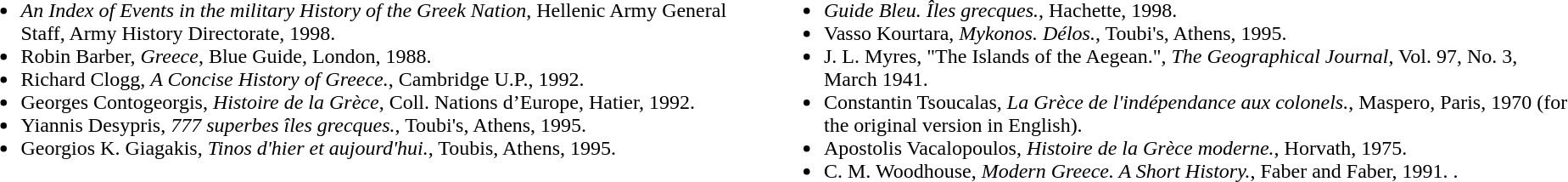<table width="100%">
<tr>
<td width="50%" valign="top"><br><ul><li><em>An Index of Events in the military History of the Greek Nation</em>, Hellenic Army General Staff, Army History Directorate, 1998. </li><li>Robin Barber, <em>Greece</em>, Blue Guide, London, 1988. </li><li>Richard Clogg, <em>A Concise History of Greece.</em>, Cambridge U.P., 1992. </li><li> Georges Contogeorgis, <em>Histoire de la Grèce</em>, Coll. Nations d’Europe, Hatier, 1992. </li><li> Yiannis Desypris, <em>777 superbes îles grecques.</em>, Toubi's, Athens, 1995.</li><li> Georgios K. Giagakis, <em>Tinos d'hier et aujourd'hui.</em>, Toubis, Athens, 1995. </li></ul></td>
<td width="50%" valign="top"><br><ul><li> <em>Guide Bleu. Îles grecques.</em>, Hachette, 1998. </li><li> Vasso Kourtara, <em>Mykonos. Délos.</em>, Toubi's, Athens, 1995. </li><li>J. L. Myres, "The Islands of the Aegean.", <em>The Geographical Journal</em>, Vol. 97, No. 3, March 1941.</li><li> Constantin Tsoucalas, <em>La Grèce de l'indépendance aux colonels.</em>, Maspero, Paris, 1970  (for the original version in English).</li><li> Apostolis Vacalopoulos, <em>Histoire de la Grèce moderne.</em>, Horvath, 1975. </li><li>C. M. Woodhouse, <em>Modern Greece. A Short History.</em>, Faber and Faber, 1991. .</li></ul></td>
</tr>
</table>
